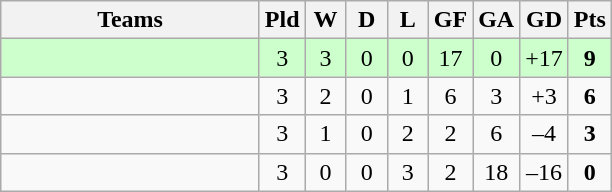<table class="wikitable" style="text-align: center;">
<tr>
<th width=165>Teams</th>
<th width=20>Pld</th>
<th width=20>W</th>
<th width=20>D</th>
<th width=20>L</th>
<th width=20>GF</th>
<th width=20>GA</th>
<th width=20>GD</th>
<th width=20>Pts</th>
</tr>
<tr align=center style="background:#ccffcc;">
<td style="text-align:left;"></td>
<td>3</td>
<td>3</td>
<td>0</td>
<td>0</td>
<td>17</td>
<td>0</td>
<td>+17</td>
<td><strong>9</strong></td>
</tr>
<tr align=center>
<td style="text-align:left;"></td>
<td>3</td>
<td>2</td>
<td>0</td>
<td>1</td>
<td>6</td>
<td>3</td>
<td>+3</td>
<td><strong>6</strong></td>
</tr>
<tr align=center>
<td style="text-align:left;"></td>
<td>3</td>
<td>1</td>
<td>0</td>
<td>2</td>
<td>2</td>
<td>6</td>
<td>–4</td>
<td><strong>3</strong></td>
</tr>
<tr align=center>
<td style="text-align:left;"></td>
<td>3</td>
<td>0</td>
<td>0</td>
<td>3</td>
<td>2</td>
<td>18</td>
<td>–16</td>
<td><strong>0</strong></td>
</tr>
</table>
